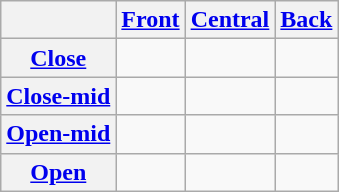<table class="wikitable">
<tr>
<th></th>
<th><a href='#'>Front</a></th>
<th><a href='#'>Central</a></th>
<th><a href='#'>Back</a></th>
</tr>
<tr align="center">
<th><a href='#'>Close</a></th>
<td></td>
<td></td>
<td></td>
</tr>
<tr align="center">
<th><a href='#'>Close-mid</a></th>
<td></td>
<td></td>
<td></td>
</tr>
<tr align="center">
<th><a href='#'>Open-mid</a></th>
<td></td>
<td></td>
<td></td>
</tr>
<tr align="center">
<th><a href='#'>Open</a></th>
<td></td>
<td></td>
<td></td>
</tr>
</table>
